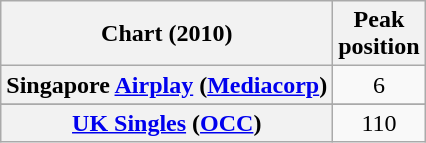<table class="wikitable plainrowheaders sortable" style="text-align:center">
<tr>
<th>Chart (2010)</th>
<th>Peak<br>position</th>
</tr>
<tr>
<th scope="row">Singapore <a href='#'>Airplay</a> (<a href='#'>Mediacorp</a>)</th>
<td>6</td>
</tr>
<tr>
</tr>
<tr>
<th scope="row"><a href='#'>UK Singles</a> (<a href='#'>OCC</a>)</th>
<td>110</td>
</tr>
</table>
